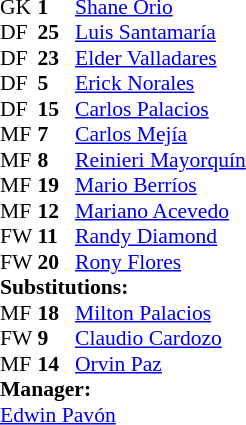<table style = "font-size: 90%" cellspacing = "0" cellpadding = "0">
<tr>
<td colspan = 4></td>
</tr>
<tr>
<th style="width:25px;"></th>
<th style="width:25px;"></th>
</tr>
<tr>
<td>GK</td>
<td><strong>1</strong></td>
<td> <a href='#'>Shane Orio</a></td>
</tr>
<tr>
<td>DF</td>
<td><strong>25</strong></td>
<td> <a href='#'>Luis Santamaría</a></td>
<td></td>
<td></td>
</tr>
<tr>
<td>DF</td>
<td><strong>23</strong></td>
<td> <a href='#'>Elder Valladares</a></td>
</tr>
<tr>
<td>DF</td>
<td><strong>5</strong></td>
<td> <a href='#'>Erick Norales</a></td>
</tr>
<tr>
<td>DF</td>
<td><strong>15</strong></td>
<td> <a href='#'>Carlos Palacios</a></td>
</tr>
<tr>
<td>MF</td>
<td><strong>7</strong></td>
<td> <a href='#'>Carlos Mejía</a></td>
</tr>
<tr>
<td>MF</td>
<td><strong>8</strong></td>
<td> <a href='#'>Reinieri Mayorquín</a></td>
<td></td>
<td></td>
</tr>
<tr>
<td>MF</td>
<td><strong>19</strong></td>
<td> <a href='#'>Mario Berríos</a></td>
</tr>
<tr>
<td>MF</td>
<td><strong>12</strong></td>
<td> <a href='#'>Mariano Acevedo</a></td>
</tr>
<tr>
<td>FW</td>
<td><strong>11</strong></td>
<td> <a href='#'>Randy Diamond</a></td>
<td></td>
<td></td>
</tr>
<tr>
<td>FW</td>
<td><strong>20</strong></td>
<td> <a href='#'>Rony Flores</a></td>
</tr>
<tr>
<td colspan = 3><strong>Substitutions:</strong></td>
</tr>
<tr>
<td>MF</td>
<td><strong>18</strong></td>
<td> <a href='#'>Milton Palacios</a></td>
<td></td>
<td></td>
</tr>
<tr>
<td>FW</td>
<td><strong>9</strong></td>
<td> <a href='#'>Claudio Cardozo</a></td>
<td></td>
<td></td>
</tr>
<tr>
<td>MF</td>
<td><strong>14</strong></td>
<td> <a href='#'>Orvin Paz</a></td>
<td></td>
<td></td>
</tr>
<tr>
<td colspan = 3><strong>Manager:</strong></td>
</tr>
<tr>
<td colspan = 3> <a href='#'>Edwin Pavón</a></td>
</tr>
</table>
